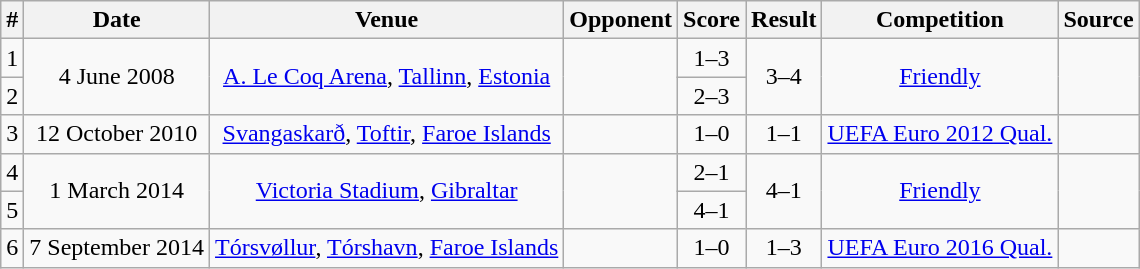<table class="wikitable" style="text-align:center;">
<tr>
<th>#</th>
<th>Date</th>
<th>Venue</th>
<th>Opponent</th>
<th>Score</th>
<th>Result</th>
<th>Competition</th>
<th>Source</th>
</tr>
<tr>
<td>1</td>
<td rowspan=2>4 June 2008</td>
<td rowspan=2><a href='#'>A. Le Coq Arena</a>, <a href='#'>Tallinn</a>, <a href='#'>Estonia</a></td>
<td rowspan=2></td>
<td>1–3</td>
<td rowspan=2>3–4</td>
<td rowspan=2><a href='#'>Friendly</a></td>
<td rowspan=2></td>
</tr>
<tr>
<td>2</td>
<td>2–3</td>
</tr>
<tr>
<td>3</td>
<td>12 October 2010</td>
<td><a href='#'>Svangaskarð</a>, <a href='#'>Toftir</a>, <a href='#'>Faroe Islands</a></td>
<td></td>
<td>1–0</td>
<td>1–1</td>
<td><a href='#'>UEFA Euro 2012 Qual.</a></td>
<td></td>
</tr>
<tr>
<td>4</td>
<td rowspan=2>1 March 2014</td>
<td rowspan=2><a href='#'>Victoria Stadium</a>, <a href='#'>Gibraltar</a></td>
<td rowspan=2></td>
<td>2–1</td>
<td rowspan=2>4–1</td>
<td rowspan=2><a href='#'>Friendly</a></td>
<td rowspan=2></td>
</tr>
<tr>
<td>5</td>
<td>4–1</td>
</tr>
<tr>
<td>6</td>
<td>7 September 2014</td>
<td><a href='#'>Tórsvøllur</a>, <a href='#'>Tórshavn</a>, <a href='#'>Faroe Islands</a></td>
<td></td>
<td>1–0</td>
<td>1–3</td>
<td><a href='#'>UEFA Euro 2016 Qual.</a></td>
<td></td>
</tr>
</table>
